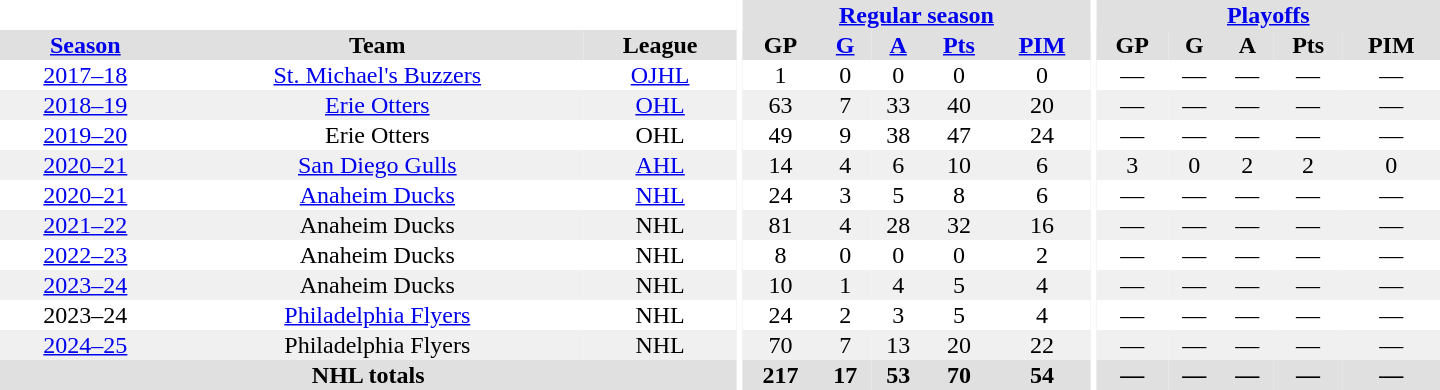<table border="0" cellpadding="1" cellspacing="0" style="text-align:center; width:60em;">
<tr bgcolor="#e0e0e0">
<th colspan="3" bgcolor="#ffffff"></th>
<th rowspan="101" bgcolor="#ffffff"></th>
<th colspan="5"><a href='#'>Regular season</a></th>
<th rowspan="101" bgcolor="#ffffff"></th>
<th colspan="5"><a href='#'>Playoffs</a></th>
</tr>
<tr bgcolor="#e0e0e0">
<th><a href='#'>Season</a></th>
<th>Team</th>
<th>League</th>
<th>GP</th>
<th><a href='#'>G</a></th>
<th><a href='#'>A</a></th>
<th><a href='#'>Pts</a></th>
<th><a href='#'>PIM</a></th>
<th>GP</th>
<th>G</th>
<th>A</th>
<th>Pts</th>
<th>PIM</th>
</tr>
<tr>
<td><a href='#'>2017–18</a></td>
<td><a href='#'>St. Michael's Buzzers</a></td>
<td><a href='#'>OJHL</a></td>
<td>1</td>
<td>0</td>
<td>0</td>
<td>0</td>
<td>0</td>
<td>—</td>
<td>—</td>
<td>—</td>
<td>—</td>
<td>—</td>
</tr>
<tr bgcolor="#f0f0f0">
<td><a href='#'>2018–19</a></td>
<td><a href='#'>Erie Otters</a></td>
<td><a href='#'>OHL</a></td>
<td>63</td>
<td>7</td>
<td>33</td>
<td>40</td>
<td>20</td>
<td>—</td>
<td>—</td>
<td>—</td>
<td>—</td>
<td>—</td>
</tr>
<tr>
<td><a href='#'>2019–20</a></td>
<td>Erie Otters</td>
<td>OHL</td>
<td>49</td>
<td>9</td>
<td>38</td>
<td>47</td>
<td>24</td>
<td>—</td>
<td>—</td>
<td>—</td>
<td>—</td>
<td>—</td>
</tr>
<tr bgcolor="#f0f0f0">
<td><a href='#'>2020–21</a></td>
<td><a href='#'>San Diego Gulls</a></td>
<td><a href='#'>AHL</a></td>
<td>14</td>
<td>4</td>
<td>6</td>
<td>10</td>
<td>6</td>
<td>3</td>
<td>0</td>
<td>2</td>
<td>2</td>
<td>0</td>
</tr>
<tr>
<td><a href='#'>2020–21</a></td>
<td><a href='#'>Anaheim Ducks</a></td>
<td><a href='#'>NHL</a></td>
<td>24</td>
<td>3</td>
<td>5</td>
<td>8</td>
<td>6</td>
<td>—</td>
<td>—</td>
<td>—</td>
<td>—</td>
<td>—</td>
</tr>
<tr bgcolor="#f0f0f0">
<td><a href='#'>2021–22</a></td>
<td>Anaheim Ducks</td>
<td>NHL</td>
<td>81</td>
<td>4</td>
<td>28</td>
<td>32</td>
<td>16</td>
<td>—</td>
<td>—</td>
<td>—</td>
<td>—</td>
<td>—</td>
</tr>
<tr>
<td><a href='#'>2022–23</a></td>
<td>Anaheim Ducks</td>
<td>NHL</td>
<td>8</td>
<td>0</td>
<td>0</td>
<td>0</td>
<td>2</td>
<td>—</td>
<td>—</td>
<td>—</td>
<td>—</td>
<td>—</td>
</tr>
<tr bgcolor="#f0f0f0">
<td><a href='#'>2023–24</a></td>
<td>Anaheim Ducks</td>
<td>NHL</td>
<td>10</td>
<td>1</td>
<td>4</td>
<td>5</td>
<td>4</td>
<td>—</td>
<td>—</td>
<td>—</td>
<td>—</td>
<td>—</td>
</tr>
<tr>
<td>2023–24</td>
<td><a href='#'>Philadelphia Flyers</a></td>
<td>NHL</td>
<td>24</td>
<td>2</td>
<td>3</td>
<td>5</td>
<td>4</td>
<td>—</td>
<td>—</td>
<td>—</td>
<td>—</td>
<td>—</td>
</tr>
<tr bgcolor="#f0f0f0">
<td><a href='#'>2024–25</a></td>
<td>Philadelphia Flyers</td>
<td>NHL</td>
<td>70</td>
<td>7</td>
<td>13</td>
<td>20</td>
<td>22</td>
<td>—</td>
<td>—</td>
<td>—</td>
<td>—</td>
<td>—</td>
</tr>
<tr bgcolor="#e0e0e0">
<th colspan="3">NHL totals</th>
<th>217</th>
<th>17</th>
<th>53</th>
<th>70</th>
<th>54</th>
<th>—</th>
<th>—</th>
<th>—</th>
<th>—</th>
<th>—</th>
</tr>
</table>
